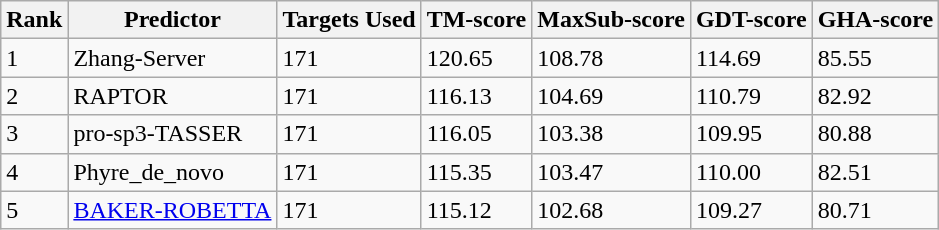<table class="wikitable sortable" border="1">
<tr>
<th>Rank</th>
<th>Predictor</th>
<th>Targets Used</th>
<th>TM-score</th>
<th>MaxSub-score</th>
<th>GDT-score</th>
<th>GHA-score</th>
</tr>
<tr>
<td>1</td>
<td>Zhang-Server</td>
<td>171</td>
<td>120.65</td>
<td>108.78</td>
<td>114.69</td>
<td>85.55</td>
</tr>
<tr>
<td>2</td>
<td>RAPTOR</td>
<td>171</td>
<td>116.13</td>
<td>104.69</td>
<td>110.79</td>
<td>82.92</td>
</tr>
<tr>
<td>3</td>
<td>pro-sp3-TASSER</td>
<td>171</td>
<td>116.05</td>
<td>103.38</td>
<td>109.95</td>
<td>80.88</td>
</tr>
<tr>
<td>4</td>
<td>Phyre_de_novo</td>
<td>171</td>
<td>115.35</td>
<td>103.47</td>
<td>110.00</td>
<td>82.51</td>
</tr>
<tr>
<td>5</td>
<td><a href='#'>BAKER-ROBETTA</a></td>
<td>171</td>
<td>115.12</td>
<td>102.68</td>
<td>109.27</td>
<td>80.71</td>
</tr>
</table>
